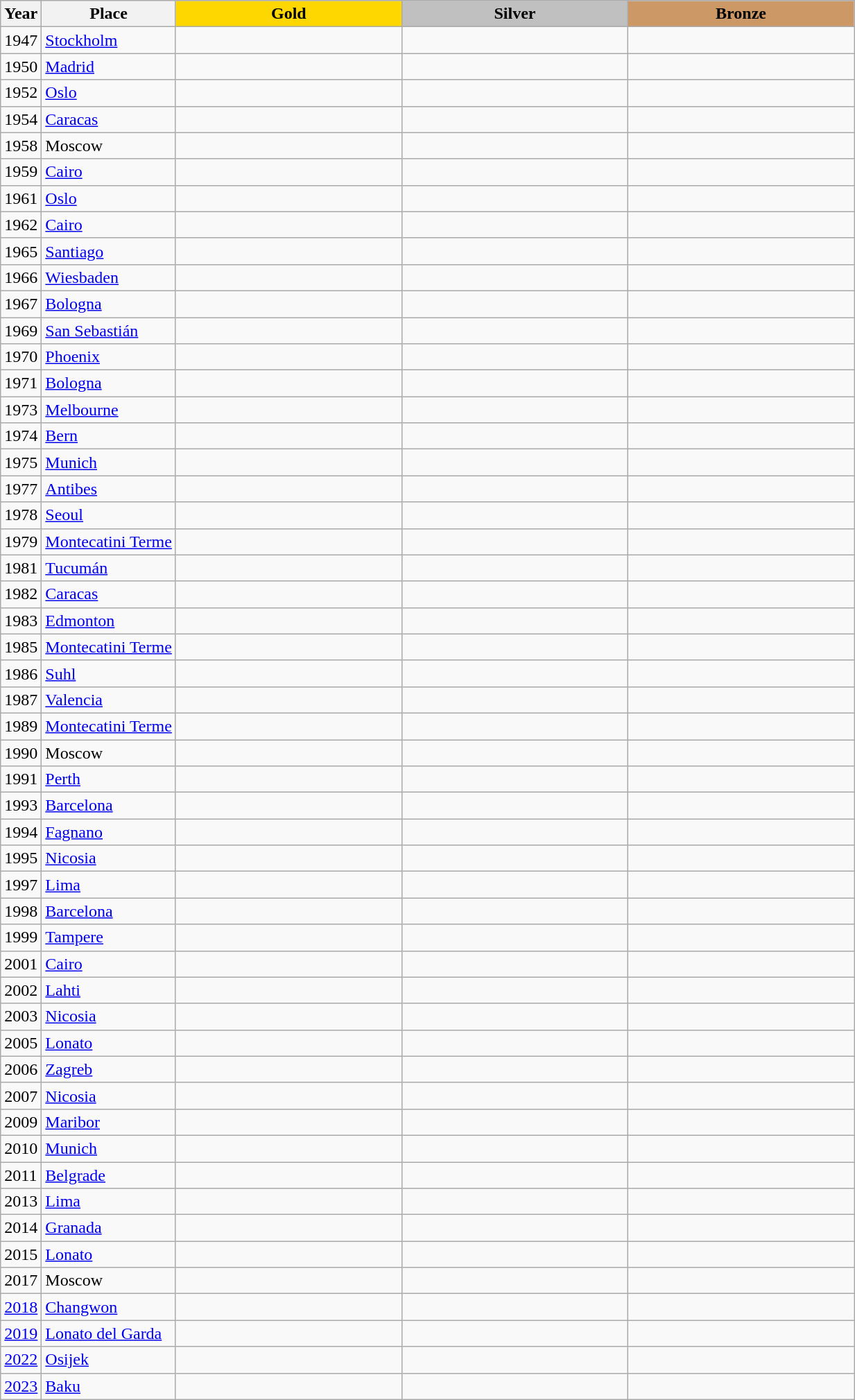<table class="wikitable">
<tr>
<th>Year</th>
<th>Place</th>
<th style="background:gold"    width="210">Gold</th>
<th style="background:silver"  width="210">Silver</th>
<th style="background:#cc9966" width="210">Bronze</th>
</tr>
<tr>
<td>1947</td>
<td> <a href='#'>Stockholm</a></td>
<td></td>
<td></td>
<td></td>
</tr>
<tr>
<td>1950</td>
<td> <a href='#'>Madrid</a></td>
<td></td>
<td></td>
<td></td>
</tr>
<tr>
<td>1952</td>
<td> <a href='#'>Oslo</a></td>
<td></td>
<td></td>
<td></td>
</tr>
<tr>
<td>1954</td>
<td> <a href='#'>Caracas</a></td>
<td></td>
<td></td>
<td></td>
</tr>
<tr>
<td>1958</td>
<td> Moscow</td>
<td></td>
<td></td>
<td></td>
</tr>
<tr>
<td>1959</td>
<td> <a href='#'>Cairo</a></td>
<td></td>
<td></td>
<td></td>
</tr>
<tr>
<td>1961</td>
<td> <a href='#'>Oslo</a></td>
<td></td>
<td></td>
<td></td>
</tr>
<tr>
<td>1962</td>
<td> <a href='#'>Cairo</a></td>
<td></td>
<td></td>
<td></td>
</tr>
<tr>
<td>1965</td>
<td> <a href='#'>Santiago</a></td>
<td></td>
<td></td>
<td></td>
</tr>
<tr>
<td>1966</td>
<td> <a href='#'>Wiesbaden</a></td>
<td></td>
<td></td>
<td></td>
</tr>
<tr>
<td>1967</td>
<td> <a href='#'>Bologna</a></td>
<td></td>
<td></td>
<td></td>
</tr>
<tr>
<td>1969</td>
<td> <a href='#'>San Sebastián</a></td>
<td></td>
<td></td>
<td></td>
</tr>
<tr>
<td>1970</td>
<td> <a href='#'>Phoenix</a></td>
<td></td>
<td></td>
<td></td>
</tr>
<tr>
<td>1971</td>
<td> <a href='#'>Bologna</a></td>
<td></td>
<td></td>
<td></td>
</tr>
<tr>
<td>1973</td>
<td> <a href='#'>Melbourne</a></td>
<td></td>
<td></td>
<td></td>
</tr>
<tr>
<td>1974</td>
<td> <a href='#'>Bern</a></td>
<td></td>
<td></td>
<td></td>
</tr>
<tr>
<td>1975</td>
<td> <a href='#'>Munich</a></td>
<td></td>
<td><br></td>
<td></td>
</tr>
<tr>
<td>1977</td>
<td> <a href='#'>Antibes</a></td>
<td></td>
<td><br></td>
<td></td>
</tr>
<tr>
<td>1978</td>
<td> <a href='#'>Seoul</a></td>
<td></td>
<td></td>
<td></td>
</tr>
<tr>
<td>1979</td>
<td> <a href='#'>Montecatini Terme</a></td>
<td></td>
<td></td>
<td></td>
</tr>
<tr>
<td>1981</td>
<td> <a href='#'>Tucumán</a></td>
<td></td>
<td></td>
<td><br></td>
</tr>
<tr>
<td>1982</td>
<td> <a href='#'>Caracas</a></td>
<td></td>
<td></td>
<td></td>
</tr>
<tr>
<td>1983</td>
<td> <a href='#'>Edmonton</a></td>
<td></td>
<td></td>
<td></td>
</tr>
<tr>
<td>1985</td>
<td> <a href='#'>Montecatini Terme</a></td>
<td></td>
<td><br></td>
<td></td>
</tr>
<tr>
<td>1986</td>
<td> <a href='#'>Suhl</a></td>
<td></td>
<td></td>
<td></td>
</tr>
<tr>
<td>1987</td>
<td> <a href='#'>Valencia</a></td>
<td></td>
<td></td>
<td></td>
</tr>
<tr>
<td>1989</td>
<td> <a href='#'>Montecatini Terme</a></td>
<td></td>
<td></td>
<td></td>
</tr>
<tr>
<td>1990</td>
<td> Moscow</td>
<td></td>
<td></td>
<td></td>
</tr>
<tr>
<td>1991</td>
<td> <a href='#'>Perth</a></td>
<td></td>
<td></td>
<td></td>
</tr>
<tr>
<td>1993</td>
<td> <a href='#'>Barcelona</a></td>
<td></td>
<td></td>
<td></td>
</tr>
<tr>
<td>1994</td>
<td> <a href='#'>Fagnano</a></td>
<td></td>
<td></td>
<td></td>
</tr>
<tr>
<td>1995</td>
<td> <a href='#'>Nicosia</a></td>
<td></td>
<td></td>
<td></td>
</tr>
<tr>
<td>1997</td>
<td> <a href='#'>Lima</a></td>
<td></td>
<td></td>
<td></td>
</tr>
<tr>
<td>1998</td>
<td> <a href='#'>Barcelona</a></td>
<td></td>
<td></td>
<td></td>
</tr>
<tr>
<td>1999</td>
<td> <a href='#'>Tampere</a></td>
<td></td>
<td></td>
<td></td>
</tr>
<tr>
<td>2001</td>
<td> <a href='#'>Cairo</a></td>
<td></td>
<td></td>
<td></td>
</tr>
<tr>
<td>2002</td>
<td> <a href='#'>Lahti</a></td>
<td></td>
<td></td>
<td></td>
</tr>
<tr>
<td>2003</td>
<td> <a href='#'>Nicosia</a></td>
<td></td>
<td></td>
<td></td>
</tr>
<tr>
<td>2005</td>
<td> <a href='#'>Lonato</a></td>
<td></td>
<td></td>
<td></td>
</tr>
<tr>
<td>2006</td>
<td> <a href='#'>Zagreb</a></td>
<td></td>
<td></td>
<td></td>
</tr>
<tr>
<td>2007</td>
<td> <a href='#'>Nicosia</a></td>
<td></td>
<td></td>
<td></td>
</tr>
<tr>
<td>2009</td>
<td> <a href='#'>Maribor</a></td>
<td></td>
<td></td>
<td></td>
</tr>
<tr>
<td>2010</td>
<td> <a href='#'>Munich</a></td>
<td></td>
<td></td>
<td></td>
</tr>
<tr>
<td>2011</td>
<td> <a href='#'>Belgrade</a></td>
<td></td>
<td></td>
<td></td>
</tr>
<tr>
<td>2013</td>
<td> <a href='#'>Lima</a></td>
<td></td>
<td></td>
<td></td>
</tr>
<tr>
<td>2014</td>
<td> <a href='#'>Granada</a></td>
<td></td>
<td></td>
<td></td>
</tr>
<tr>
<td>2015</td>
<td> <a href='#'>Lonato</a></td>
<td></td>
<td></td>
<td></td>
</tr>
<tr>
<td>2017</td>
<td> Moscow</td>
<td></td>
<td></td>
<td></td>
</tr>
<tr>
<td><a href='#'>2018</a></td>
<td> <a href='#'>Changwon</a></td>
<td></td>
<td></td>
<td></td>
</tr>
<tr>
<td><a href='#'>2019</a></td>
<td> <a href='#'>Lonato del Garda</a></td>
<td></td>
<td></td>
<td></td>
</tr>
<tr>
<td><a href='#'>2022</a></td>
<td> <a href='#'>Osijek</a></td>
<td></td>
<td></td>
<td></td>
</tr>
<tr>
<td><a href='#'>2023</a></td>
<td> <a href='#'>Baku</a></td>
<td></td>
<td></td>
<td></td>
</tr>
</table>
